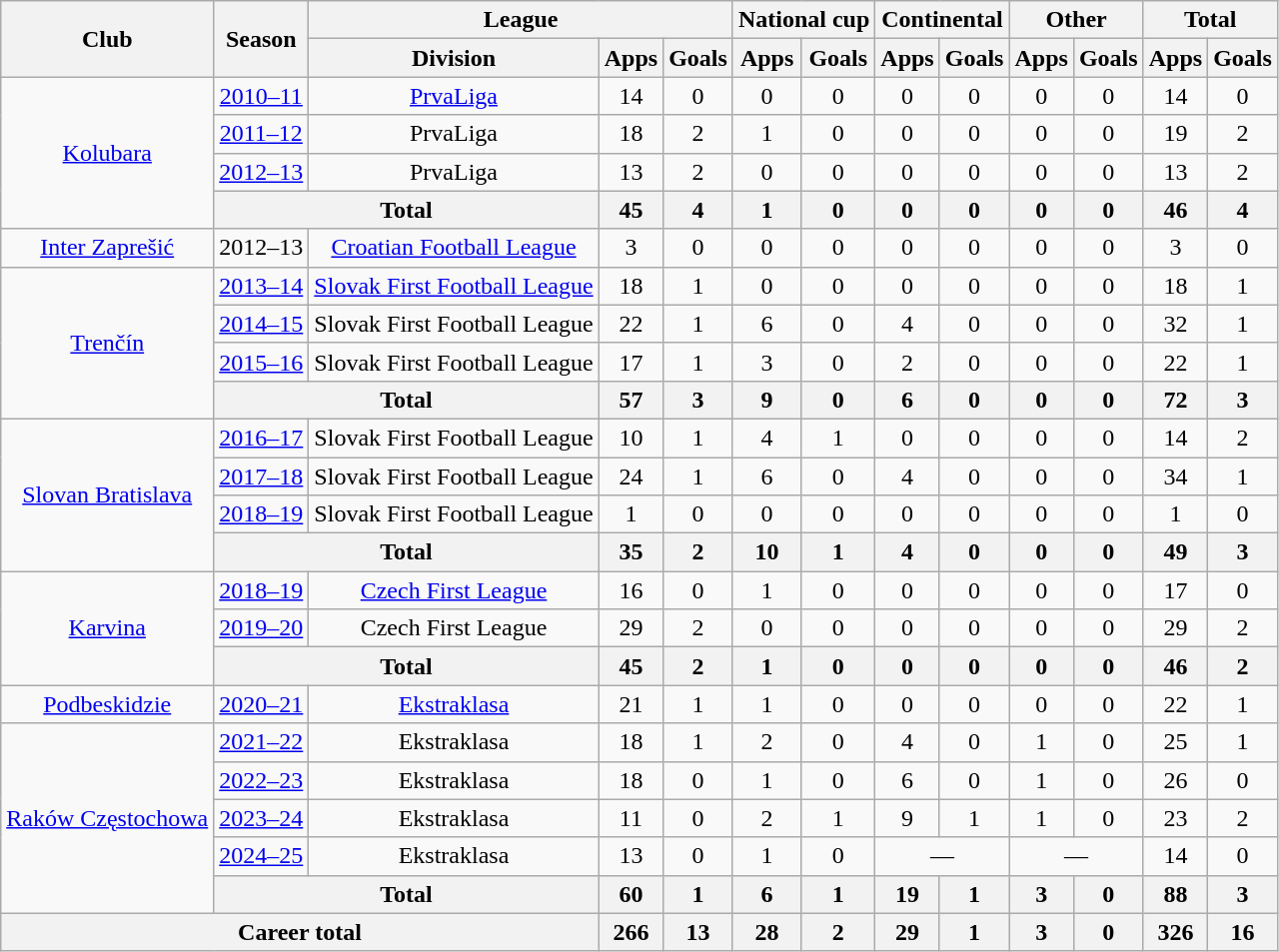<table class="wikitable" style="text-align: center">
<tr>
<th rowspan="2">Club</th>
<th rowspan="2">Season</th>
<th colspan="3">League</th>
<th colspan="2">National cup</th>
<th colspan="2">Continental</th>
<th colspan="2">Other</th>
<th colspan="2">Total</th>
</tr>
<tr>
<th>Division</th>
<th>Apps</th>
<th>Goals</th>
<th>Apps</th>
<th>Goals</th>
<th>Apps</th>
<th>Goals</th>
<th>Apps</th>
<th>Goals</th>
<th>Apps</th>
<th>Goals</th>
</tr>
<tr>
<td rowspan="4"><a href='#'>Kolubara</a></td>
<td><a href='#'>2010–11</a></td>
<td><a href='#'>PrvaLiga</a></td>
<td>14</td>
<td>0</td>
<td>0</td>
<td>0</td>
<td>0</td>
<td>0</td>
<td>0</td>
<td>0</td>
<td>14</td>
<td>0</td>
</tr>
<tr>
<td><a href='#'>2011–12</a></td>
<td>PrvaLiga</td>
<td>18</td>
<td>2</td>
<td>1</td>
<td>0</td>
<td>0</td>
<td>0</td>
<td>0</td>
<td>0</td>
<td>19</td>
<td>2</td>
</tr>
<tr>
<td><a href='#'>2012–13</a></td>
<td>PrvaLiga</td>
<td>13</td>
<td>2</td>
<td>0</td>
<td>0</td>
<td>0</td>
<td>0</td>
<td>0</td>
<td>0</td>
<td>13</td>
<td>2</td>
</tr>
<tr>
<th colspan="2">Total</th>
<th>45</th>
<th>4</th>
<th>1</th>
<th>0</th>
<th>0</th>
<th>0</th>
<th>0</th>
<th>0</th>
<th>46</th>
<th>4</th>
</tr>
<tr>
<td><a href='#'>Inter Zaprešić</a></td>
<td>2012–13</td>
<td><a href='#'>Croatian Football League</a></td>
<td>3</td>
<td>0</td>
<td>0</td>
<td>0</td>
<td>0</td>
<td>0</td>
<td>0</td>
<td>0</td>
<td>3</td>
<td>0</td>
</tr>
<tr>
<td rowspan="4"><a href='#'>Trenčín</a></td>
<td><a href='#'>2013–14</a></td>
<td><a href='#'>Slovak First Football League</a></td>
<td>18</td>
<td>1</td>
<td>0</td>
<td>0</td>
<td>0</td>
<td>0</td>
<td>0</td>
<td>0</td>
<td>18</td>
<td>1</td>
</tr>
<tr>
<td><a href='#'>2014–15</a></td>
<td>Slovak First Football League</td>
<td>22</td>
<td>1</td>
<td>6</td>
<td>0</td>
<td>4</td>
<td>0</td>
<td>0</td>
<td>0</td>
<td>32</td>
<td>1</td>
</tr>
<tr>
<td><a href='#'>2015–16</a></td>
<td>Slovak First Football League</td>
<td>17</td>
<td>1</td>
<td>3</td>
<td>0</td>
<td>2</td>
<td>0</td>
<td>0</td>
<td>0</td>
<td>22</td>
<td>1</td>
</tr>
<tr>
<th colspan="2">Total</th>
<th>57</th>
<th>3</th>
<th>9</th>
<th>0</th>
<th>6</th>
<th>0</th>
<th>0</th>
<th>0</th>
<th>72</th>
<th>3</th>
</tr>
<tr>
<td rowspan="4"><a href='#'>Slovan Bratislava</a></td>
<td><a href='#'>2016–17</a></td>
<td>Slovak First Football League</td>
<td>10</td>
<td>1</td>
<td>4</td>
<td>1</td>
<td>0</td>
<td>0</td>
<td>0</td>
<td>0</td>
<td>14</td>
<td>2</td>
</tr>
<tr>
<td><a href='#'>2017–18</a></td>
<td>Slovak First Football League</td>
<td>24</td>
<td>1</td>
<td>6</td>
<td>0</td>
<td>4</td>
<td>0</td>
<td>0</td>
<td>0</td>
<td>34</td>
<td>1</td>
</tr>
<tr>
<td><a href='#'>2018–19</a></td>
<td>Slovak First Football League</td>
<td>1</td>
<td>0</td>
<td>0</td>
<td>0</td>
<td>0</td>
<td>0</td>
<td>0</td>
<td>0</td>
<td>1</td>
<td>0</td>
</tr>
<tr>
<th colspan="2">Total</th>
<th>35</th>
<th>2</th>
<th>10</th>
<th>1</th>
<th>4</th>
<th>0</th>
<th>0</th>
<th>0</th>
<th>49</th>
<th>3</th>
</tr>
<tr>
<td rowspan="3"><a href='#'>Karvina</a></td>
<td><a href='#'>2018–19</a></td>
<td><a href='#'>Czech First League</a></td>
<td>16</td>
<td>0</td>
<td>1</td>
<td>0</td>
<td>0</td>
<td>0</td>
<td>0</td>
<td>0</td>
<td>17</td>
<td>0</td>
</tr>
<tr>
<td><a href='#'>2019–20</a></td>
<td>Czech First League</td>
<td>29</td>
<td>2</td>
<td>0</td>
<td>0</td>
<td>0</td>
<td>0</td>
<td>0</td>
<td>0</td>
<td>29</td>
<td>2</td>
</tr>
<tr>
<th colspan="2">Total</th>
<th>45</th>
<th>2</th>
<th>1</th>
<th>0</th>
<th>0</th>
<th>0</th>
<th>0</th>
<th>0</th>
<th>46</th>
<th>2</th>
</tr>
<tr>
<td><a href='#'>Podbeskidzie</a></td>
<td><a href='#'>2020–21</a></td>
<td><a href='#'>Ekstraklasa</a></td>
<td>21</td>
<td>1</td>
<td>1</td>
<td>0</td>
<td>0</td>
<td>0</td>
<td>0</td>
<td>0</td>
<td>22</td>
<td>1</td>
</tr>
<tr>
<td rowspan="5"><a href='#'>Raków Częstochowa</a></td>
<td><a href='#'>2021–22</a></td>
<td>Ekstraklasa</td>
<td>18</td>
<td>1</td>
<td>2</td>
<td>0</td>
<td>4</td>
<td>0</td>
<td>1</td>
<td>0</td>
<td>25</td>
<td>1</td>
</tr>
<tr>
<td><a href='#'>2022–23</a></td>
<td>Ekstraklasa</td>
<td>18</td>
<td>0</td>
<td>1</td>
<td>0</td>
<td>6</td>
<td>0</td>
<td>1</td>
<td>0</td>
<td>26</td>
<td>0</td>
</tr>
<tr>
<td><a href='#'>2023–24</a></td>
<td>Ekstraklasa</td>
<td>11</td>
<td>0</td>
<td>2</td>
<td>1</td>
<td>9</td>
<td>1</td>
<td>1</td>
<td>0</td>
<td>23</td>
<td>2</td>
</tr>
<tr>
<td><a href='#'>2024–25</a></td>
<td>Ekstraklasa</td>
<td>13</td>
<td>0</td>
<td>1</td>
<td>0</td>
<td colspan="2">—</td>
<td colspan="2">—</td>
<td>14</td>
<td>0</td>
</tr>
<tr>
<th colspan="2">Total</th>
<th>60</th>
<th>1</th>
<th>6</th>
<th>1</th>
<th>19</th>
<th>1</th>
<th>3</th>
<th>0</th>
<th>88</th>
<th>3</th>
</tr>
<tr>
<th colspan="3">Career total</th>
<th>266</th>
<th>13</th>
<th>28</th>
<th>2</th>
<th>29</th>
<th>1</th>
<th>3</th>
<th>0</th>
<th>326</th>
<th>16</th>
</tr>
</table>
